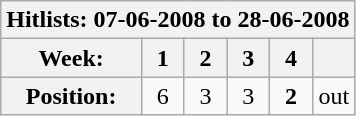<table class="wikitable" style="text-align:center;">
<tr>
<th colspan="6">Hitlists: 07-06-2008 to 28-06-2008</th>
</tr>
<tr>
<th>Week:</th>
<th style="width:1.32em;">1</th>
<th style="width:1.32em;">2</th>
<th style="width:1.32em;">3</th>
<th style="width:1.32em;">4</th>
<th style="width:1.32em;"></th>
</tr>
<tr>
<th>Position:</th>
<td>6</td>
<td>3</td>
<td>3</td>
<td><strong>2</strong></td>
<td>out</td>
</tr>
</table>
